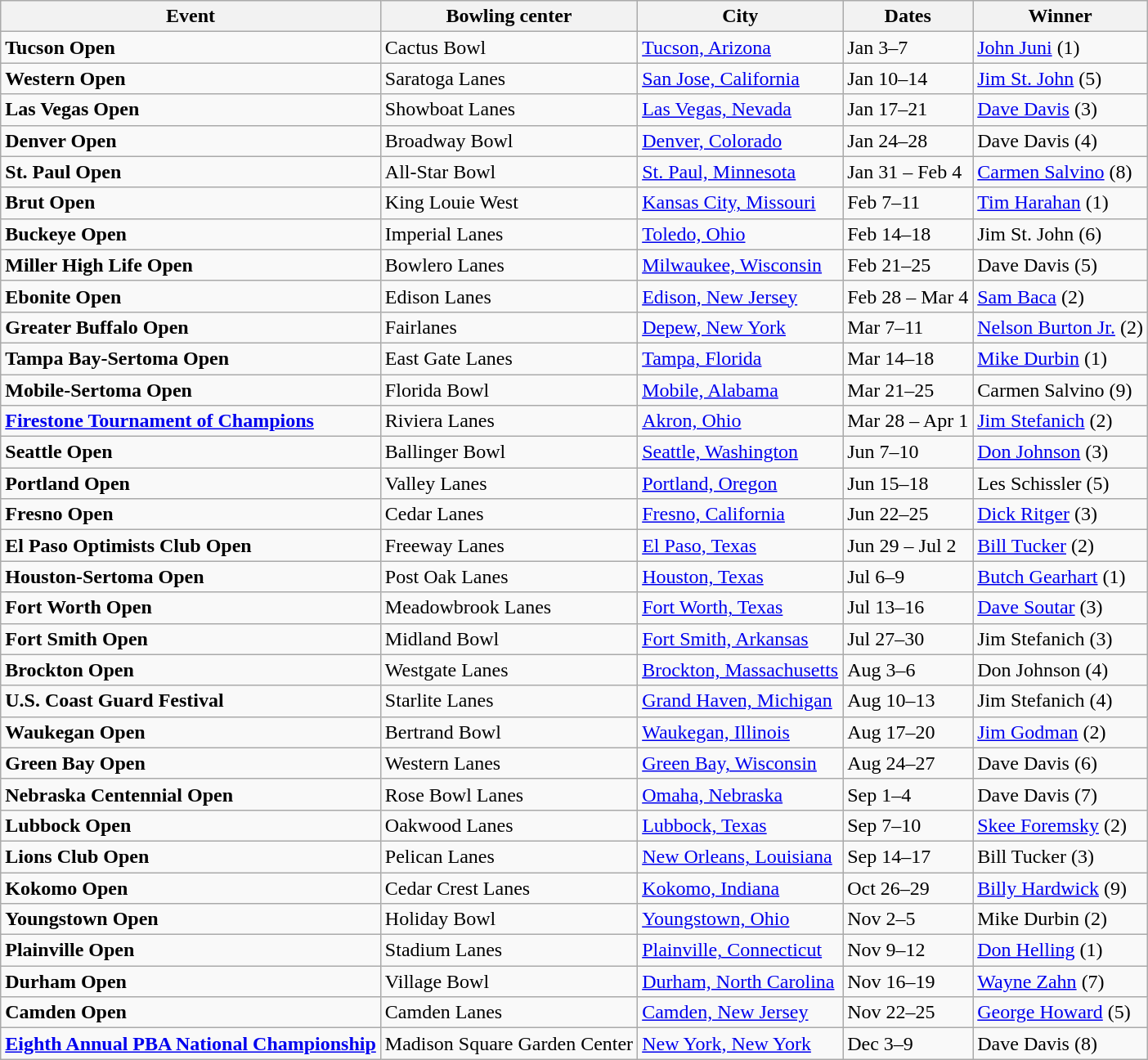<table class="wikitable">
<tr>
<th>Event</th>
<th>Bowling center</th>
<th>City</th>
<th>Dates</th>
<th>Winner</th>
</tr>
<tr>
<td><strong>Tucson Open</strong></td>
<td>Cactus Bowl</td>
<td><a href='#'>Tucson, Arizona</a></td>
<td>Jan 3–7</td>
<td><a href='#'>John Juni</a> (1)</td>
</tr>
<tr>
<td><strong>Western Open</strong></td>
<td>Saratoga Lanes</td>
<td><a href='#'>San Jose, California</a></td>
<td>Jan 10–14</td>
<td><a href='#'>Jim St. John</a> (5)</td>
</tr>
<tr>
<td><strong>Las Vegas Open</strong></td>
<td>Showboat Lanes</td>
<td><a href='#'>Las Vegas, Nevada</a></td>
<td>Jan 17–21</td>
<td><a href='#'>Dave Davis</a> (3)</td>
</tr>
<tr>
<td><strong>Denver Open</strong></td>
<td>Broadway Bowl</td>
<td><a href='#'>Denver, Colorado</a></td>
<td>Jan 24–28</td>
<td>Dave Davis (4)</td>
</tr>
<tr>
<td><strong>St. Paul Open</strong></td>
<td>All-Star Bowl</td>
<td><a href='#'>St. Paul, Minnesota</a></td>
<td>Jan 31 – Feb 4</td>
<td><a href='#'>Carmen Salvino</a> (8)</td>
</tr>
<tr>
<td><strong>Brut Open</strong></td>
<td>King Louie West</td>
<td><a href='#'>Kansas City, Missouri</a></td>
<td>Feb 7–11</td>
<td><a href='#'>Tim Harahan</a> (1)</td>
</tr>
<tr>
<td><strong>Buckeye Open</strong></td>
<td>Imperial Lanes</td>
<td><a href='#'>Toledo, Ohio</a></td>
<td>Feb 14–18</td>
<td>Jim St. John (6)</td>
</tr>
<tr>
<td><strong>Miller High Life Open</strong></td>
<td>Bowlero Lanes</td>
<td><a href='#'>Milwaukee, Wisconsin</a></td>
<td>Feb 21–25</td>
<td>Dave Davis (5)</td>
</tr>
<tr>
<td><strong>Ebonite Open</strong></td>
<td>Edison Lanes</td>
<td><a href='#'>Edison, New Jersey</a></td>
<td>Feb 28 – Mar 4</td>
<td><a href='#'>Sam Baca</a> (2)</td>
</tr>
<tr>
<td><strong>Greater Buffalo Open</strong></td>
<td>Fairlanes</td>
<td><a href='#'>Depew, New York</a></td>
<td>Mar 7–11</td>
<td><a href='#'>Nelson Burton Jr.</a> (2)</td>
</tr>
<tr>
<td><strong>Tampa Bay-Sertoma Open</strong></td>
<td>East Gate Lanes</td>
<td><a href='#'>Tampa, Florida</a></td>
<td>Mar 14–18</td>
<td><a href='#'>Mike Durbin</a> (1)</td>
</tr>
<tr>
<td><strong>Mobile-Sertoma Open</strong></td>
<td>Florida Bowl</td>
<td><a href='#'>Mobile, Alabama</a></td>
<td>Mar 21–25</td>
<td>Carmen Salvino (9)</td>
</tr>
<tr>
<td><strong><a href='#'>Firestone Tournament of Champions</a></strong></td>
<td>Riviera Lanes</td>
<td><a href='#'>Akron, Ohio</a></td>
<td>Mar 28 – Apr 1</td>
<td><a href='#'>Jim Stefanich</a> (2)</td>
</tr>
<tr>
<td><strong>Seattle Open</strong></td>
<td>Ballinger Bowl</td>
<td><a href='#'>Seattle, Washington</a></td>
<td>Jun 7–10</td>
<td><a href='#'>Don Johnson</a> (3)</td>
</tr>
<tr>
<td><strong>Portland Open</strong></td>
<td>Valley Lanes</td>
<td><a href='#'>Portland, Oregon</a></td>
<td>Jun 15–18</td>
<td>Les Schissler (5)</td>
</tr>
<tr>
<td><strong>Fresno Open</strong></td>
<td>Cedar Lanes</td>
<td><a href='#'>Fresno, California</a></td>
<td>Jun 22–25</td>
<td><a href='#'>Dick Ritger</a> (3)</td>
</tr>
<tr>
<td><strong>El Paso Optimists Club Open</strong></td>
<td>Freeway Lanes</td>
<td><a href='#'>El Paso, Texas</a></td>
<td>Jun 29 – Jul 2</td>
<td><a href='#'>Bill Tucker</a> (2)</td>
</tr>
<tr>
<td><strong>Houston-Sertoma Open</strong></td>
<td>Post Oak Lanes</td>
<td><a href='#'>Houston, Texas</a></td>
<td>Jul 6–9</td>
<td><a href='#'>Butch Gearhart</a> (1)</td>
</tr>
<tr>
<td><strong>Fort Worth Open</strong></td>
<td>Meadowbrook Lanes</td>
<td><a href='#'>Fort Worth, Texas</a></td>
<td>Jul 13–16</td>
<td><a href='#'>Dave Soutar</a> (3)</td>
</tr>
<tr>
<td><strong>Fort Smith Open</strong></td>
<td>Midland Bowl</td>
<td><a href='#'>Fort Smith, Arkansas</a></td>
<td>Jul 27–30</td>
<td>Jim Stefanich (3)</td>
</tr>
<tr>
<td><strong>Brockton Open</strong></td>
<td>Westgate Lanes</td>
<td><a href='#'>Brockton, Massachusetts</a></td>
<td>Aug 3–6</td>
<td>Don Johnson (4)</td>
</tr>
<tr>
<td><strong>U.S. Coast Guard Festival</strong></td>
<td>Starlite Lanes</td>
<td><a href='#'>Grand Haven, Michigan</a></td>
<td>Aug 10–13</td>
<td>Jim Stefanich (4)</td>
</tr>
<tr>
<td><strong>Waukegan Open</strong></td>
<td>Bertrand Bowl</td>
<td><a href='#'>Waukegan, Illinois</a></td>
<td>Aug 17–20</td>
<td><a href='#'>Jim Godman</a> (2)</td>
</tr>
<tr>
<td><strong>Green Bay Open</strong></td>
<td>Western Lanes</td>
<td><a href='#'>Green Bay, Wisconsin</a></td>
<td>Aug 24–27</td>
<td>Dave Davis (6)</td>
</tr>
<tr>
<td><strong>Nebraska Centennial Open</strong></td>
<td>Rose Bowl Lanes</td>
<td><a href='#'>Omaha, Nebraska</a></td>
<td>Sep 1–4</td>
<td>Dave Davis (7)</td>
</tr>
<tr>
<td><strong>Lubbock Open</strong></td>
<td>Oakwood Lanes</td>
<td><a href='#'>Lubbock, Texas</a></td>
<td>Sep 7–10</td>
<td><a href='#'>Skee Foremsky</a> (2)</td>
</tr>
<tr>
<td><strong>Lions Club Open</strong></td>
<td>Pelican Lanes</td>
<td><a href='#'>New Orleans, Louisiana</a></td>
<td>Sep 14–17</td>
<td>Bill Tucker (3)</td>
</tr>
<tr>
<td><strong>Kokomo Open</strong></td>
<td>Cedar Crest Lanes</td>
<td><a href='#'>Kokomo, Indiana</a></td>
<td>Oct 26–29</td>
<td><a href='#'>Billy Hardwick</a> (9)</td>
</tr>
<tr>
<td><strong>Youngstown Open</strong></td>
<td>Holiday Bowl</td>
<td><a href='#'>Youngstown, Ohio</a></td>
<td>Nov 2–5</td>
<td>Mike Durbin (2)</td>
</tr>
<tr>
<td><strong>Plainville Open</strong></td>
<td>Stadium Lanes</td>
<td><a href='#'>Plainville, Connecticut</a></td>
<td>Nov 9–12</td>
<td><a href='#'>Don Helling</a> (1)</td>
</tr>
<tr>
<td><strong>Durham Open</strong></td>
<td>Village Bowl</td>
<td><a href='#'>Durham, North Carolina</a></td>
<td>Nov 16–19</td>
<td><a href='#'>Wayne Zahn</a> (7)</td>
</tr>
<tr>
<td><strong>Camden Open</strong></td>
<td>Camden Lanes</td>
<td><a href='#'>Camden, New Jersey</a></td>
<td>Nov 22–25</td>
<td><a href='#'>George Howard</a> (5)</td>
</tr>
<tr>
<td><strong><a href='#'>Eighth Annual PBA National Championship</a></strong></td>
<td>Madison Square Garden Center</td>
<td><a href='#'>New York, New York</a></td>
<td>Dec 3–9</td>
<td>Dave Davis (8)</td>
</tr>
</table>
